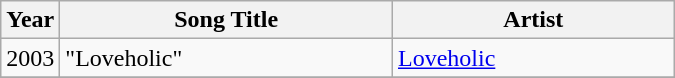<table class="wikitable" style="width:450px">
<tr>
<th width=10>Year</th>
<th>Song Title</th>
<th>Artist</th>
</tr>
<tr>
<td>2003</td>
<td>"Loveholic"</td>
<td><a href='#'>Loveholic</a></td>
</tr>
<tr>
</tr>
</table>
